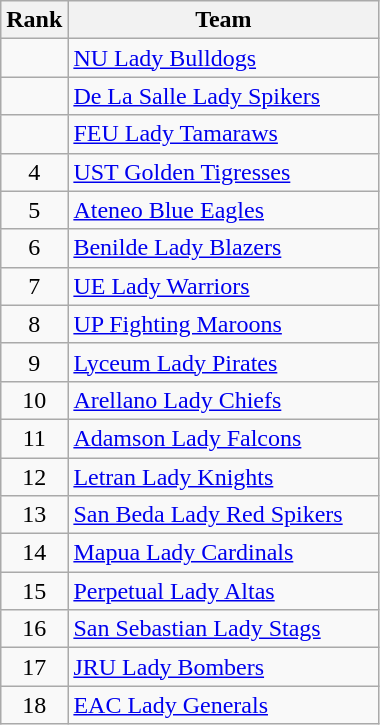<table class="wikitable" style="text-align: center;">
<tr>
<th width=>Rank</th>
<th width=200>Team</th>
</tr>
<tr>
<td></td>
<td align="left"><a href='#'>NU Lady Bulldogs</a></td>
</tr>
<tr>
<td></td>
<td align="left"><a href='#'>De La Salle Lady Spikers</a></td>
</tr>
<tr>
<td></td>
<td align="left"><a href='#'>FEU Lady Tamaraws</a></td>
</tr>
<tr>
<td>4</td>
<td align="left"><a href='#'>UST Golden Tigresses</a></td>
</tr>
<tr>
<td>5</td>
<td align="left"><a href='#'>Ateneo Blue Eagles</a></td>
</tr>
<tr>
<td>6</td>
<td align="left"><a href='#'>Benilde Lady Blazers</a></td>
</tr>
<tr>
<td>7</td>
<td align="left"><a href='#'>UE Lady Warriors</a></td>
</tr>
<tr>
<td>8</td>
<td align="left"><a href='#'>UP Fighting Maroons</a></td>
</tr>
<tr>
<td>9</td>
<td align="left"><a href='#'>Lyceum Lady Pirates</a></td>
</tr>
<tr>
<td>10</td>
<td align="left"><a href='#'>Arellano Lady Chiefs</a></td>
</tr>
<tr>
<td>11</td>
<td align="left"><a href='#'>Adamson Lady Falcons</a></td>
</tr>
<tr>
<td>12</td>
<td align="left"><a href='#'>Letran Lady Knights</a></td>
</tr>
<tr>
<td>13</td>
<td align="left"><a href='#'>San Beda Lady Red Spikers</a></td>
</tr>
<tr>
<td>14</td>
<td align="left"><a href='#'>Mapua Lady Cardinals</a></td>
</tr>
<tr>
<td>15</td>
<td align="left"><a href='#'>Perpetual Lady Altas</a></td>
</tr>
<tr>
<td>16</td>
<td align="left"><a href='#'>San Sebastian Lady Stags</a></td>
</tr>
<tr>
<td>17</td>
<td align="left"><a href='#'>JRU Lady Bombers</a></td>
</tr>
<tr>
<td>18</td>
<td align="left"><a href='#'>EAC Lady Generals</a></td>
</tr>
</table>
